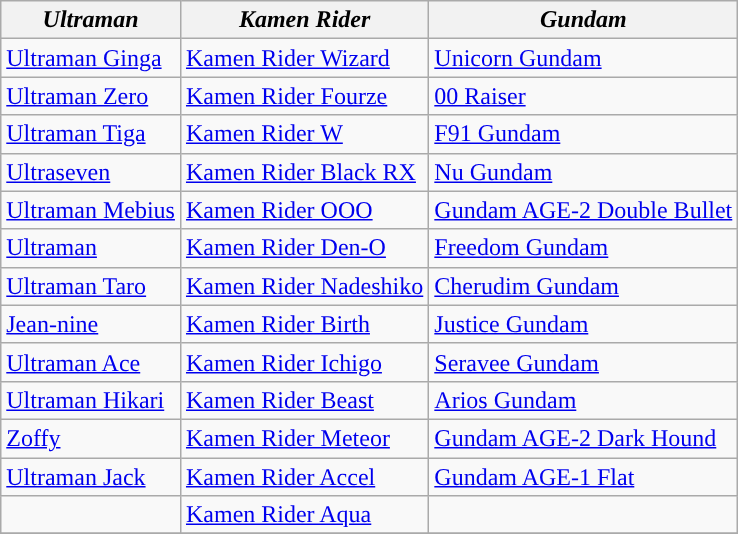<table class="wikitable sortable">
<tr>
<th style="text-align:center;"><em>Ultraman</em></th>
<th style="text-align:center;"><em>Kamen Rider</em></th>
<th style="text-align:center;"><em>Gundam</em></th>
</tr>
<tr>
<td><a href='#'>Ultraman Ginga</a></td>
<td><a href='#'>Kamen Rider Wizard</a></td>
<td><a href='#'>Unicorn Gundam</a></td>
</tr>
<tr>
<td><a href='#'>Ultraman Zero</a></td>
<td><a href='#'>Kamen Rider Fourze</a></td>
<td><a href='#'>00 Raiser</a></td>
</tr>
<tr>
<td><a href='#'>Ultraman Tiga</a></td>
<td><a href='#'>Kamen Rider W</a></td>
<td><a href='#'>F91 Gundam</a></td>
</tr>
<tr>
<td><a href='#'>Ultraseven</a></td>
<td><a href='#'>Kamen Rider Black RX</a></td>
<td><a href='#'>Nu Gundam</a></td>
</tr>
<tr>
<td><a href='#'>Ultraman Mebius</a></td>
<td><a href='#'>Kamen Rider OOO</a></td>
<td><a href='#'>Gundam AGE-2 Double Bullet</a></td>
</tr>
<tr>
<td><a href='#'>Ultraman</a></td>
<td><a href='#'>Kamen Rider Den-O</a></td>
<td><a href='#'>Freedom Gundam</a></td>
</tr>
<tr>
<td><a href='#'>Ultraman Taro</a></td>
<td><a href='#'>Kamen Rider Nadeshiko</a></td>
<td><a href='#'>Cherudim Gundam</a></td>
</tr>
<tr>
<td><a href='#'>Jean-nine</a></td>
<td><a href='#'>Kamen Rider Birth</a></td>
<td><a href='#'>Justice Gundam</a></td>
</tr>
<tr>
<td><a href='#'>Ultraman Ace</a></td>
<td><a href='#'>Kamen Rider Ichigo</a></td>
<td><a href='#'>Seravee Gundam</a></td>
</tr>
<tr>
<td><a href='#'>Ultraman Hikari</a></td>
<td><a href='#'>Kamen Rider Beast</a></td>
<td><a href='#'>Arios Gundam</a></td>
</tr>
<tr>
<td><a href='#'>Zoffy</a></td>
<td><a href='#'>Kamen Rider Meteor</a></td>
<td><a href='#'>Gundam AGE-2 Dark Hound</a></td>
</tr>
<tr>
<td><a href='#'>Ultraman Jack</a></td>
<td><a href='#'>Kamen Rider Accel</a></td>
<td><a href='#'>Gundam AGE-1 Flat</a></td>
</tr>
<tr>
<td></td>
<td><a href='#'>Kamen Rider Aqua</a></td>
<td></td>
</tr>
<tr>
</tr>
</table>
